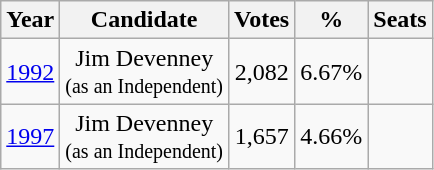<table class="wikitable">
<tr>
<th>Year</th>
<th>Candidate</th>
<th>Votes</th>
<th>%</th>
<th>Seats</th>
</tr>
<tr>
<td align=center><a href='#'>1992</a></td>
<td align=center>Jim Devenney<br><small>(as an Independent)</small></td>
<td align=center>2,082</td>
<td align=center>6.67%</td>
<td align=center></td>
</tr>
<tr>
<td align=center><a href='#'>1997</a></td>
<td align=center>Jim Devenney<br><small>(as an Independent)</small></td>
<td align=center>1,657</td>
<td align=center>4.66%</td>
<td align=center></td>
</tr>
</table>
